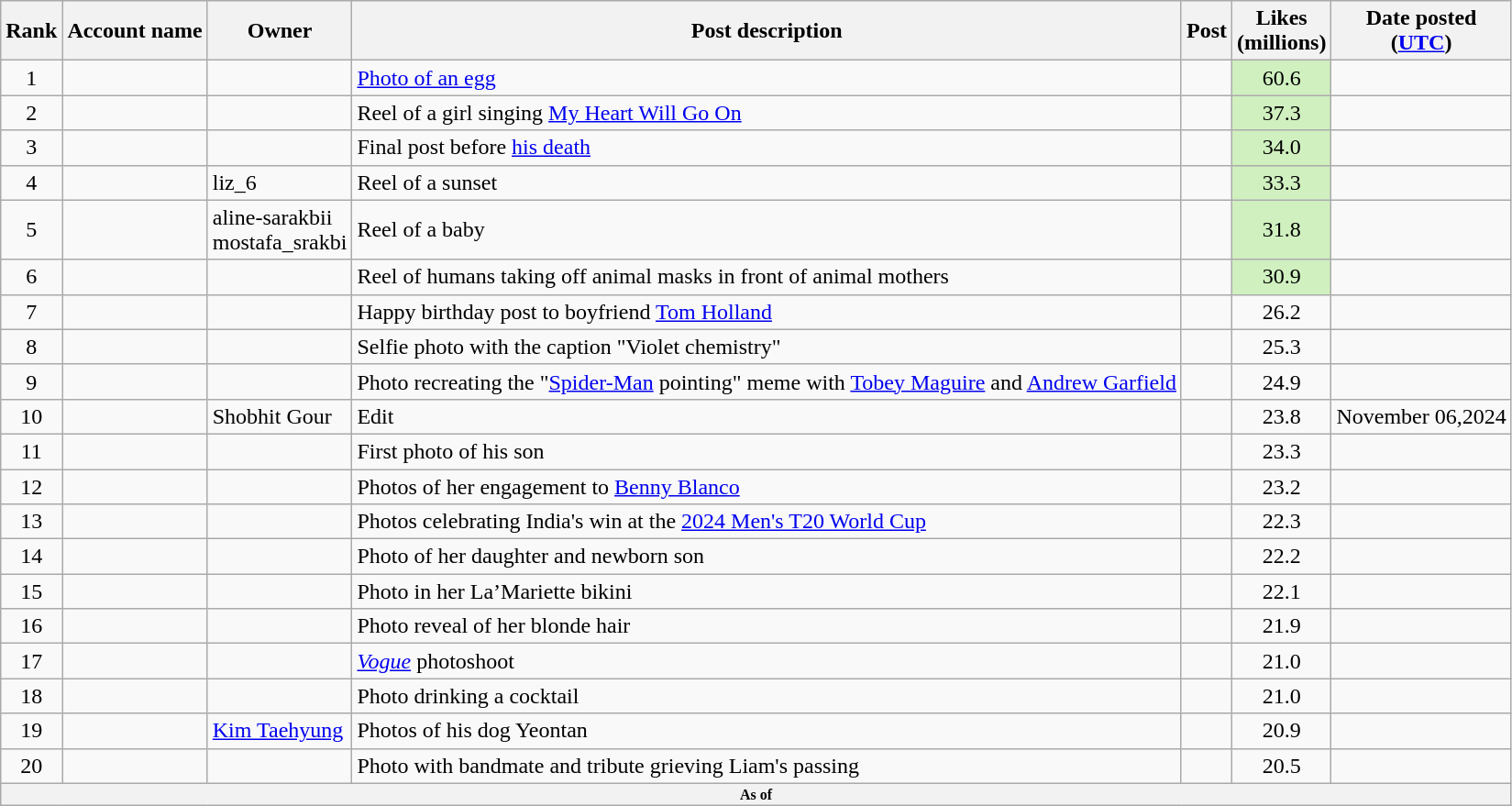<table class="wikitable sortable">
<tr>
<th>Rank</th>
<th>Account name</th>
<th>Owner</th>
<th class="unsortable">Post description</th>
<th class="unsortable">Post</th>
<th>Likes<br>(millions)</th>
<th>Date posted<br>(<a href='#'>UTC</a>)</th>
</tr>
<tr>
<td style="text-align:center;">1</td>
<td></td>
<td></td>
<td><a href='#'>Photo of an egg</a></td>
<td style="text-align:center;"></td>
<td style="background:#d0f0c0; text-align:center;">60.6</td>
<td style="text-align:right;"></td>
</tr>
<tr>
<td style="text-align:center;">2</td>
<td></td>
<td></td>
<td>Reel of a girl singing <a href='#'>My Heart Will Go On</a></td>
<td style="text-align:center;"></td>
<td style="background:#d0f0c0; text-align:center;">37.3</td>
<td style="text-align:right;"></td>
</tr>
<tr>
<td style="text-align:center;">3</td>
<td></td>
<td></td>
<td>Final post before <a href='#'>his death</a></td>
<td style="text-align:center;"></td>
<td style="background:#d0f0c0; text-align:center;">34.0</td>
<td style="text-align:right;"></td>
</tr>
<tr>
<td style="text-align:center;">4</td>
<td></td>
<td>liz_6</td>
<td>Reel of a sunset</td>
<td style="text-align:center;"></td>
<td style="background:#d0f0c0; text-align:center;">33.3</td>
<td style="text-align:right;"></td>
</tr>
<tr>
<td style="text-align:center;">5</td>
<td></td>
<td>aline-sarakbii<br>mostafa_srakbi</td>
<td>Reel of a baby</td>
<td style="text-align:center;"></td>
<td style="background:#d0f0c0; text-align:center;">31.8</td>
<td style="text-align:right;"></td>
</tr>
<tr>
<td style="text-align:center;">6</td>
<td></td>
<td></td>
<td>Reel of humans taking off animal masks in front of animal mothers</td>
<td style="text-align:center;"></td>
<td style="background:#d0f0c0; text-align:center;">30.9</td>
<td style="text-align:right;"></td>
</tr>
<tr>
<td style="text-align:center;">7</td>
<td></td>
<td></td>
<td>Happy birthday post to boyfriend <a href='#'>Tom Holland</a></td>
<td style="text-align:center;"></td>
<td style="text-align:center;">26.2</td>
<td style="text-align:right;"></td>
</tr>
<tr>
<td style="text-align:center;">8</td>
<td></td>
<td></td>
<td>Selfie photo with the caption "Violet chemistry"</td>
<td style="text-align:center;"></td>
<td style="text-align:center;">25.3</td>
<td style="text-align:right;"></td>
</tr>
<tr>
<td style="text-align:center;">9</td>
<td></td>
<td></td>
<td>Photo recreating the "<a href='#'>Spider-Man</a> pointing" meme with <a href='#'>Tobey Maguire</a> and <a href='#'>Andrew Garfield</a></td>
<td style="text-align:center;"></td>
<td style="text-align:center;">24.9</td>
<td style="text-align:right;"></td>
</tr>
<tr>
<td style="text-align:center;">10</td>
<td></td>
<td>Shobhit Gour</td>
<td>Edit</td>
<td style="text-align:center;"></td>
<td style="text-align:center;">23.8</td>
<td>November 06,2024</td>
</tr>
<tr>
<td style="text-align:center;">11</td>
<td></td>
<td></td>
<td>First photo of his son</td>
<td style="text-align:center;"></td>
<td style="text-align:center;">23.3</td>
<td style="text-align:right;"></td>
</tr>
<tr>
<td style="text-align:center;">12</td>
<td></td>
<td></td>
<td>Photos of her engagement to <a href='#'>Benny Blanco</a></td>
<td style="text-align:center;"></td>
<td style="text-align:center;">23.2</td>
<td style="text-align:right;"></td>
</tr>
<tr>
<td style="text-align:center;">13</td>
<td></td>
<td></td>
<td>Photos celebrating India's win at the <a href='#'>2024 Men's T20 World Cup</a></td>
<td style="text-align:center;"></td>
<td style="text-align:center;">22.3</td>
<td style="text-align:right;"></td>
</tr>
<tr>
<td style="text-align:center;">14</td>
<td></td>
<td></td>
<td>Photo of her daughter and newborn son</td>
<td style="text-align:center;"></td>
<td style="text-align:center;">22.2</td>
<td style="text-align:right;"></td>
</tr>
<tr>
<td style="text-align:center;">15</td>
<td></td>
<td></td>
<td>Photo in her La’Mariette bikini</td>
<td style="text-align:center;"></td>
<td style="text-align:center;">22.1</td>
<td style="text-align:right;"></td>
</tr>
<tr>
<td style="text-align:center;">16</td>
<td></td>
<td></td>
<td>Photo reveal of her blonde hair</td>
<td style="text-align:center;"></td>
<td style="text-align:center;">21.9</td>
<td style="text-align:right;"></td>
</tr>
<tr>
<td style="text-align:center;">17</td>
<td></td>
<td></td>
<td><em><a href='#'>Vogue</a></em> photoshoot</td>
<td style="text-align:center;"></td>
<td style="text-align:center;">21.0</td>
<td style="text-align:right;"></td>
</tr>
<tr>
<td style="text-align:center;">18</td>
<td></td>
<td></td>
<td>Photo drinking a cocktail</td>
<td style="text-align:center;"></td>
<td style="text-align:center;">21.0</td>
<td style="text-align:right;"></td>
</tr>
<tr>
<td style="text-align:center;">19</td>
<td></td>
<td><a href='#'>Kim Taehyung</a></td>
<td>Photos of his dog Yeontan</td>
<td style="text-align:center;"></td>
<td style="text-align:center;">20.9</td>
<td style="text-align:right;"></td>
</tr>
<tr>
<td style="text-align:center;">20</td>
<td></td>
<td></td>
<td>Photo with bandmate  and tribute grieving Liam's passing</td>
<td style="text-align:center;"></td>
<td style="text-align:center;">20.5</td>
<td style="text-align:right;"></td>
</tr>
<tr>
<th colspan="7" style="text-align:center; font-size:8pt;">As of   </th>
</tr>
</table>
